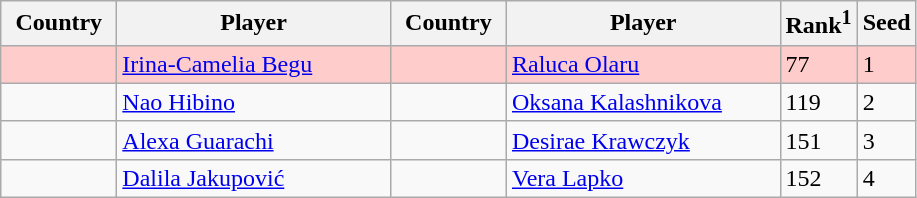<table class="sortable wikitable">
<tr>
<th width="70">Country</th>
<th width="175">Player</th>
<th width="70">Country</th>
<th width="175">Player</th>
<th>Rank<sup>1</sup></th>
<th>Seed</th>
</tr>
<tr style="background:#fcc;">
<td></td>
<td><a href='#'>Irina-Camelia Begu</a></td>
<td></td>
<td><a href='#'>Raluca Olaru</a></td>
<td>77</td>
<td>1</td>
</tr>
<tr>
<td></td>
<td><a href='#'>Nao Hibino</a></td>
<td></td>
<td><a href='#'>Oksana Kalashnikova</a></td>
<td>119</td>
<td>2</td>
</tr>
<tr>
<td></td>
<td><a href='#'>Alexa Guarachi</a></td>
<td></td>
<td><a href='#'>Desirae Krawczyk</a></td>
<td>151</td>
<td>3</td>
</tr>
<tr>
<td></td>
<td><a href='#'>Dalila Jakupović</a></td>
<td></td>
<td><a href='#'>Vera Lapko</a></td>
<td>152</td>
<td>4</td>
</tr>
</table>
